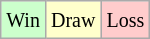<table class="wikitable">
<tr>
<td style="background: #CCFFCC;"><small>Win</small></td>
<td style="background: #FFFFCC;"><small>Draw</small></td>
<td style="background: #FFCCCC;"><small>Loss</small></td>
</tr>
</table>
